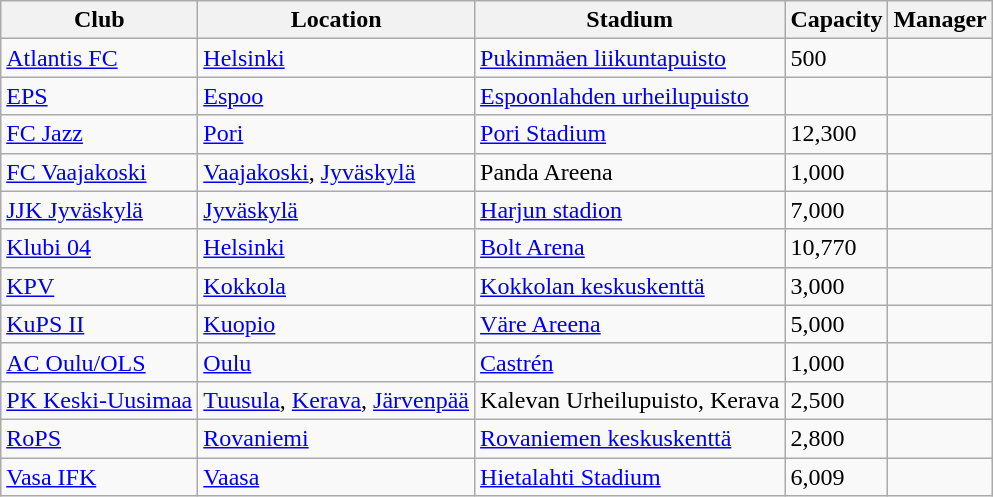<table class="wikitable sortable">
<tr>
<th>Club</th>
<th>Location</th>
<th>Stadium</th>
<th>Capacity</th>
<th>Manager</th>
</tr>
<tr --->
<td><a href='#'>Atlantis FC</a></td>
<td><a href='#'>Helsinki</a></td>
<td><a href='#'>Pukinmäen liikuntapuisto</a></td>
<td>500</td>
<td> </td>
</tr>
<tr --->
<td><a href='#'>EPS</a></td>
<td><a href='#'>Espoo</a></td>
<td><a href='#'>Espoonlahden urheilupuisto</a></td>
<td></td>
<td> </td>
</tr>
<tr --->
<td><a href='#'>FC Jazz</a></td>
<td><a href='#'>Pori</a></td>
<td><a href='#'>Pori Stadium</a></td>
<td>12,300</td>
<td> </td>
</tr>
<tr --->
<td><a href='#'>FC Vaajakoski</a></td>
<td><a href='#'>Vaajakoski</a>, <a href='#'>Jyväskylä</a></td>
<td>Panda Areena</td>
<td>1,000</td>
<td> </td>
</tr>
<tr --->
<td><a href='#'>JJK Jyväskylä</a></td>
<td><a href='#'>Jyväskylä</a></td>
<td><a href='#'>Harjun stadion</a></td>
<td>7,000</td>
<td> </td>
</tr>
<tr --->
<td><a href='#'>Klubi 04</a></td>
<td><a href='#'>Helsinki</a></td>
<td><a href='#'>Bolt Arena</a></td>
<td>10,770</td>
<td> </td>
</tr>
<tr --->
<td><a href='#'>KPV</a></td>
<td><a href='#'>Kokkola</a></td>
<td><a href='#'>Kokkolan keskuskenttä</a></td>
<td>3,000</td>
<td> </td>
</tr>
<tr --->
<td><a href='#'>KuPS II</a></td>
<td><a href='#'>Kuopio</a></td>
<td><a href='#'>Väre Areena</a></td>
<td>5,000</td>
<td> </td>
</tr>
<tr --->
<td><a href='#'>AC Oulu/OLS</a></td>
<td><a href='#'>Oulu</a></td>
<td><a href='#'>Castrén</a></td>
<td>1,000</td>
<td> </td>
</tr>
<tr --->
<td><a href='#'>PK Keski-Uusimaa</a></td>
<td><a href='#'>Tuusula</a>, <a href='#'>Kerava</a>, <a href='#'>Järvenpää</a></td>
<td>Kalevan Urheilupuisto, Kerava</td>
<td>2,500</td>
<td> </td>
</tr>
<tr --->
<td><a href='#'>RoPS</a></td>
<td><a href='#'>Rovaniemi</a></td>
<td><a href='#'>Rovaniemen keskuskenttä</a></td>
<td>2,800</td>
<td> </td>
</tr>
<tr --->
<td><a href='#'>Vasa IFK</a></td>
<td><a href='#'>Vaasa</a></td>
<td><a href='#'>Hietalahti Stadium</a></td>
<td>6,009</td>
<td> </td>
</tr>
</table>
